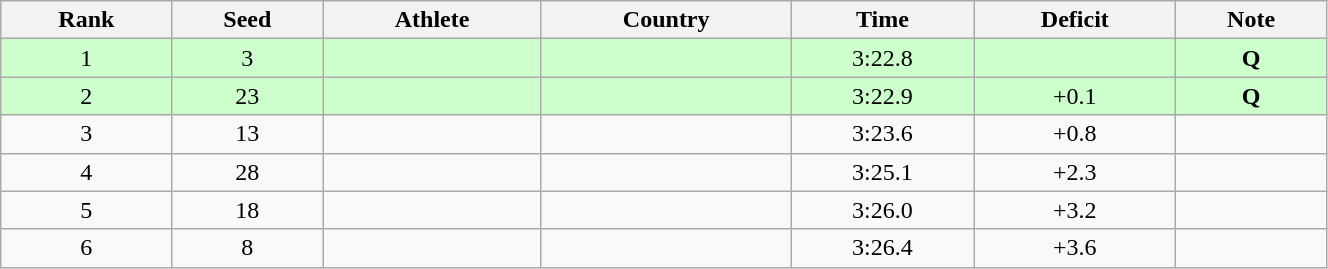<table class="wikitable sortable" style="text-align:center" width=70%>
<tr>
<th>Rank</th>
<th>Seed</th>
<th>Athlete</th>
<th>Country</th>
<th>Time</th>
<th>Deficit</th>
<th>Note</th>
</tr>
<tr bgcolor=ccffcc>
<td>1</td>
<td>3</td>
<td align=left></td>
<td align=left></td>
<td>3:22.8</td>
<td></td>
<td><strong>Q</strong></td>
</tr>
<tr bgcolor=ccffcc>
<td>2</td>
<td>23</td>
<td align=left></td>
<td align=left></td>
<td>3:22.9</td>
<td>+0.1</td>
<td><strong>Q</strong></td>
</tr>
<tr>
<td>3</td>
<td>13</td>
<td align=left></td>
<td align=left></td>
<td>3:23.6</td>
<td>+0.8</td>
<td></td>
</tr>
<tr>
<td>4</td>
<td>28</td>
<td align=left></td>
<td align=left></td>
<td>3:25.1</td>
<td>+2.3</td>
<td></td>
</tr>
<tr>
<td>5</td>
<td>18</td>
<td align=left></td>
<td align=left></td>
<td>3:26.0</td>
<td>+3.2</td>
<td></td>
</tr>
<tr>
<td>6</td>
<td>8</td>
<td align=left></td>
<td align=left></td>
<td>3:26.4</td>
<td>+3.6</td>
<td></td>
</tr>
</table>
